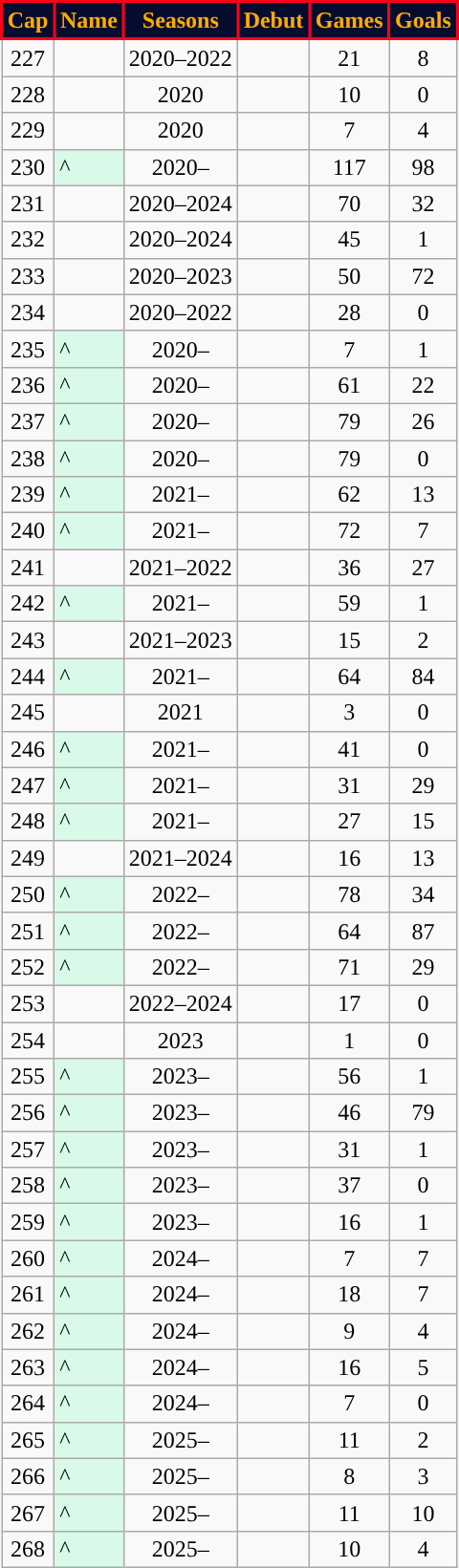<table class="wikitable sortable" style="text-align:center">
<tr>
<th style="background:#060C2E; color: #FFAC00; border: solid #FF0018 2px;">Cap</th>
<th style="background:#060C2E; color: #FFAC00; border: solid #FF0018 2px;">Name</th>
<th style="background:#060C2E; color: #FFAC00; border: solid #FF0018 2px;">Seasons</th>
<th style="background:#060C2E; color: #FFAC00; border: solid #FF0018 2px;">Debut</th>
<th style="background:#060C2E; color: #FFAC00; border: solid #FF0018 2px;">Games</th>
<th style="background:#060C2E; color: #FFAC00; border: solid #FF0018 2px;">Goals</th>
</tr>
<tr>
<td>227</td>
<td align=left></td>
<td>2020–2022</td>
<td></td>
<td>21</td>
<td>8</td>
</tr>
<tr>
<td>228</td>
<td align=left></td>
<td>2020</td>
<td></td>
<td>10</td>
<td>0</td>
</tr>
<tr>
<td>229</td>
<td align=left></td>
<td>2020</td>
<td></td>
<td>7</td>
<td>4</td>
</tr>
<tr>
<td>230</td>
<td style="text-align:left; background:#d9f9e9">^</td>
<td>2020–</td>
<td></td>
<td>117</td>
<td>98</td>
</tr>
<tr>
<td>231</td>
<td align=left></td>
<td>2020–2024</td>
<td></td>
<td>70</td>
<td>32</td>
</tr>
<tr>
<td>232</td>
<td align=left></td>
<td>2020–2024</td>
<td></td>
<td>45</td>
<td>1</td>
</tr>
<tr>
<td>233</td>
<td align=left></td>
<td>2020–2023</td>
<td></td>
<td>50</td>
<td>72</td>
</tr>
<tr>
<td>234</td>
<td align=left></td>
<td>2020–2022</td>
<td></td>
<td>28</td>
<td>0</td>
</tr>
<tr>
<td>235</td>
<td style="text-align:left; background:#d9f9e9">^</td>
<td>2020–</td>
<td></td>
<td>7</td>
<td>1</td>
</tr>
<tr>
<td>236</td>
<td style="text-align:left; background:#d9f9e9">^</td>
<td>2020–</td>
<td></td>
<td>61</td>
<td>22</td>
</tr>
<tr>
<td>237</td>
<td style="text-align:left; background:#d9f9e9">^</td>
<td>2020–</td>
<td></td>
<td>79</td>
<td>26</td>
</tr>
<tr>
<td>238</td>
<td style="text-align:left; background:#d9f9e9">^</td>
<td>2020–</td>
<td></td>
<td>79</td>
<td>0</td>
</tr>
<tr>
<td>239</td>
<td style="text-align:left; background:#d9f9e9">^</td>
<td>2021–</td>
<td></td>
<td>62</td>
<td>13</td>
</tr>
<tr>
<td>240</td>
<td style="text-align:left; background:#d9f9e9">^</td>
<td>2021–</td>
<td></td>
<td>72</td>
<td>7</td>
</tr>
<tr>
<td>241</td>
<td align=left></td>
<td>2021–2022</td>
<td></td>
<td>36</td>
<td>27</td>
</tr>
<tr>
<td>242</td>
<td style="text-align:left; background:#d9f9e9">^</td>
<td>2021–</td>
<td></td>
<td>59</td>
<td>1</td>
</tr>
<tr>
<td>243</td>
<td align=left></td>
<td>2021–2023</td>
<td></td>
<td>15</td>
<td>2</td>
</tr>
<tr>
<td>244</td>
<td style="text-align:left; background:#d9f9e9">^</td>
<td>2021–</td>
<td></td>
<td>64</td>
<td>84</td>
</tr>
<tr>
<td>245</td>
<td align=left></td>
<td>2021</td>
<td></td>
<td>3</td>
<td>0</td>
</tr>
<tr>
<td>246</td>
<td style="text-align:left; background:#d9f9e9">^</td>
<td>2021–</td>
<td></td>
<td>41</td>
<td>0</td>
</tr>
<tr>
<td>247</td>
<td style="text-align:left; background:#d9f9e9">^</td>
<td>2021–</td>
<td></td>
<td>31</td>
<td>29</td>
</tr>
<tr>
<td>248</td>
<td style="text-align:left; background:#d9f9e9">^</td>
<td>2021–</td>
<td></td>
<td>27</td>
<td>15</td>
</tr>
<tr>
<td>249</td>
<td align=left></td>
<td>2021–2024</td>
<td></td>
<td>16</td>
<td>13</td>
</tr>
<tr>
<td>250</td>
<td style="text-align:left; background:#d9f9e9">^</td>
<td>2022–</td>
<td></td>
<td>78</td>
<td>34</td>
</tr>
<tr>
<td>251</td>
<td style="text-align:left; background:#d9f9e9">^</td>
<td>2022–</td>
<td></td>
<td>64</td>
<td>87</td>
</tr>
<tr>
<td>252</td>
<td style="text-align:left; background:#d9f9e9">^</td>
<td>2022–</td>
<td></td>
<td>71</td>
<td>29</td>
</tr>
<tr>
<td>253</td>
<td style="text-align:left"></td>
<td>2022–2024</td>
<td></td>
<td>17</td>
<td>0</td>
</tr>
<tr>
<td>254</td>
<td align=left></td>
<td>2023</td>
<td></td>
<td>1</td>
<td>0</td>
</tr>
<tr>
<td>255</td>
<td style="text-align:left; background:#d9f9e9">^</td>
<td>2023–</td>
<td></td>
<td>56</td>
<td>1</td>
</tr>
<tr>
<td>256</td>
<td style="text-align:left; background:#d9f9e9">^</td>
<td>2023–</td>
<td></td>
<td>46</td>
<td>79</td>
</tr>
<tr>
<td>257</td>
<td style="text-align:left; background:#d9f9e9">^</td>
<td>2023–</td>
<td></td>
<td>31</td>
<td>1</td>
</tr>
<tr>
<td>258</td>
<td style="text-align:left; background:#d9f9e9">^</td>
<td>2023–</td>
<td></td>
<td>37</td>
<td>0</td>
</tr>
<tr>
<td>259</td>
<td style="text-align:left; background:#d9f9e9">^</td>
<td>2023–</td>
<td></td>
<td>16</td>
<td>1</td>
</tr>
<tr>
<td>260</td>
<td style="text-align:left; background:#d9f9e9">^</td>
<td>2024–</td>
<td></td>
<td>7</td>
<td>7</td>
</tr>
<tr>
<td>261</td>
<td style="text-align:left; background:#d9f9e9">^</td>
<td>2024–</td>
<td></td>
<td>18</td>
<td>7</td>
</tr>
<tr>
<td>262</td>
<td style="text-align:left; background:#d9f9e9">^</td>
<td>2024–</td>
<td></td>
<td>9</td>
<td>4</td>
</tr>
<tr>
<td>263</td>
<td style="text-align:left; background:#d9f9e9">^</td>
<td>2024–</td>
<td></td>
<td>16</td>
<td>5</td>
</tr>
<tr>
<td>264</td>
<td style="text-align:left; background:#d9f9e9">^</td>
<td>2024–</td>
<td></td>
<td>7</td>
<td>0</td>
</tr>
<tr>
<td>265</td>
<td style="text-align:left; background:#d9f9e9">^</td>
<td>2025–</td>
<td></td>
<td>11</td>
<td>2</td>
</tr>
<tr>
<td>266</td>
<td style="text-align:left; background:#d9f9e9">^</td>
<td>2025–</td>
<td></td>
<td>8</td>
<td>3</td>
</tr>
<tr>
<td>267</td>
<td style="text-align:left; background:#d9f9e9">^</td>
<td>2025–</td>
<td></td>
<td>11</td>
<td>10</td>
</tr>
<tr>
<td>268</td>
<td style="text-align:left; background:#d9f9e9">^</td>
<td>2025–</td>
<td></td>
<td>10</td>
<td>4</td>
</tr>
</table>
